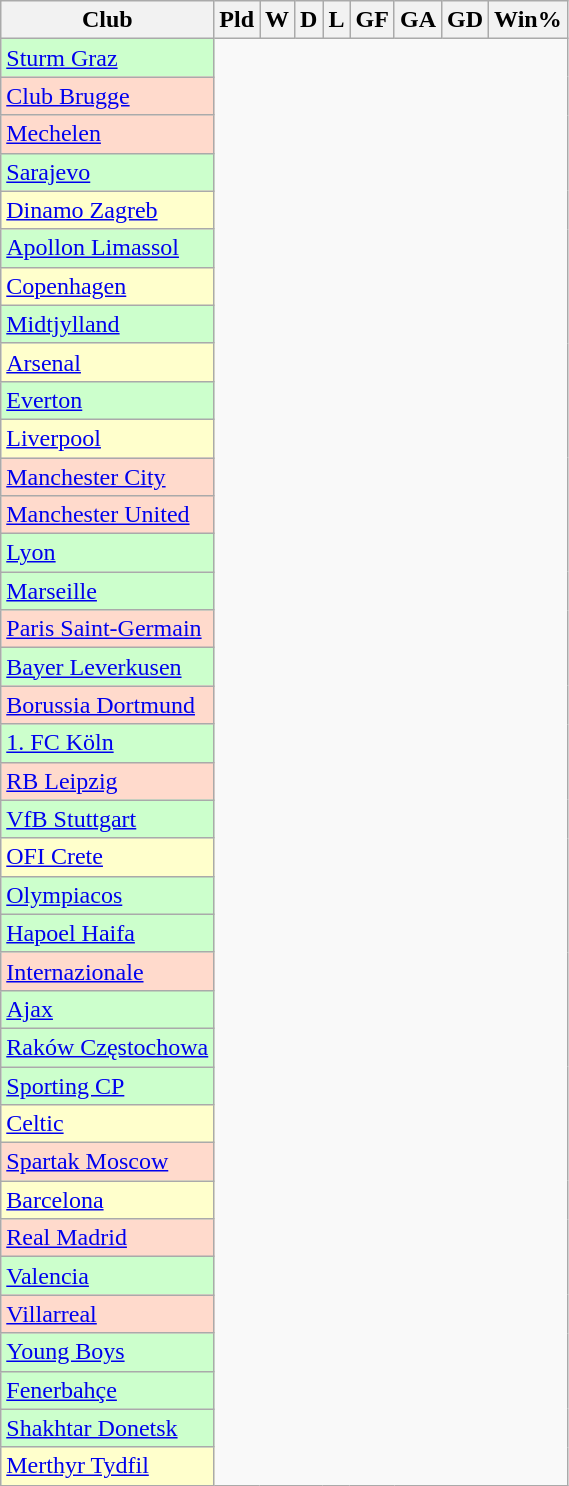<table class="wikitable sortable plainrowheaders" style="text-align:center">
<tr>
<th scope="col">Club</th>
<th scope="col">Pld</th>
<th scope="col">W</th>
<th scope="col">D</th>
<th scope="col">L</th>
<th scope="col">GF</th>
<th scope="col">GA</th>
<th scope="col">GD</th>
<th scope="col">Win%</th>
</tr>
<tr>
<td bgcolor=#CCFFCC align=left> <a href='#'>Sturm Graz</a><br></td>
</tr>
<tr>
<td bgcolor=#FFDACC align=left> <a href='#'>Club Brugge</a><br></td>
</tr>
<tr>
<td bgcolor=#FFDACC align=left> <a href='#'>Mechelen</a><br></td>
</tr>
<tr>
<td bgcolor=#CCFFCC align=left> <a href='#'>Sarajevo</a><br></td>
</tr>
<tr>
<td bgcolor=#FFFFCC align=left> <a href='#'>Dinamo Zagreb</a><br></td>
</tr>
<tr>
<td bgcolor=#CCFFCC align=left> <a href='#'>Apollon Limassol</a><br></td>
</tr>
<tr>
<td bgcolor=#FFFFCC align=left> <a href='#'>Copenhagen</a><br></td>
</tr>
<tr>
<td bgcolor=#CCFFCC align=left> <a href='#'>Midtjylland</a><br></td>
</tr>
<tr>
<td bgcolor=#FFFFCC align=left> <a href='#'>Arsenal</a><br></td>
</tr>
<tr>
<td bgcolor=#CCFFCC align=left> <a href='#'>Everton</a><br></td>
</tr>
<tr>
<td bgcolor=#FFFFCC align=left> <a href='#'>Liverpool</a><br></td>
</tr>
<tr>
<td bgcolor=#FFDACC align=left> <a href='#'>Manchester City</a><br></td>
</tr>
<tr>
<td bgcolor=#FFDACC align=left> <a href='#'>Manchester United</a><br></td>
</tr>
<tr>
<td bgcolor=#CCFFCC align=left> <a href='#'>Lyon</a><br></td>
</tr>
<tr>
<td bgcolor=#CCFFCC align=left> <a href='#'>Marseille</a><br></td>
</tr>
<tr>
<td bgcolor=#FFDACC align=left> <a href='#'>Paris Saint-Germain</a><br></td>
</tr>
<tr>
<td bgcolor=#CCFFCC align=left> <a href='#'>Bayer Leverkusen</a><br></td>
</tr>
<tr>
<td bgcolor=#FFDACC align=left> <a href='#'>Borussia Dortmund</a><br></td>
</tr>
<tr>
<td bgcolor=#CCFFCC align=left> <a href='#'>1. FC Köln</a><br></td>
</tr>
<tr>
<td bgcolor=#FFDACC align=left> <a href='#'>RB Leipzig</a><br></td>
</tr>
<tr>
<td bgcolor=#CCFFCC align=left> <a href='#'>VfB Stuttgart</a><br></td>
</tr>
<tr>
<td bgcolor=#FFFFCC align=left> <a href='#'>OFI Crete</a><br></td>
</tr>
<tr>
<td bgcolor=#CCFFCC align=left> <a href='#'>Olympiacos</a><br></td>
</tr>
<tr>
<td bgcolor=#CCFFCC align=left> <a href='#'>Hapoel Haifa</a><br></td>
</tr>
<tr>
<td bgcolor=#FFDACC align=left> <a href='#'>Internazionale</a><br></td>
</tr>
<tr>
<td bgcolor=#CCFFCC align=left> <a href='#'>Ajax</a><br></td>
</tr>
<tr>
<td bgcolor=#CCFFCC align=left> <a href='#'>Raków Częstochowa</a><br></td>
</tr>
<tr>
<td bgcolor=#CCFFCC align=left> <a href='#'>Sporting CP</a><br></td>
</tr>
<tr>
<td bgcolor=#FFFFCC align=left> <a href='#'>Celtic</a><br></td>
</tr>
<tr>
<td bgcolor=#FFDACC align=left> <a href='#'>Spartak Moscow</a><br></td>
</tr>
<tr>
<td bgcolor=#FFFFCC align=left> <a href='#'>Barcelona</a><br></td>
</tr>
<tr>
<td bgcolor=#FFDACC align=left> <a href='#'>Real Madrid</a><br></td>
</tr>
<tr>
<td bgcolor=#CCFFCC align=left> <a href='#'>Valencia</a><br></td>
</tr>
<tr>
<td bgcolor=#FFDACC align=left> <a href='#'>Villarreal</a><br></td>
</tr>
<tr>
<td bgcolor=#CCFFCC align=left> <a href='#'>Young Boys</a><br></td>
</tr>
<tr>
<td bgcolor=#CCFFCC align=left> <a href='#'>Fenerbahçe</a><br></td>
</tr>
<tr>
<td bgcolor=#CCFFCC align=left> <a href='#'>Shakhtar Donetsk</a><br></td>
</tr>
<tr>
<td bgcolor=#FFFFCC align=left> <a href='#'>Merthyr Tydfil</a><br></td>
</tr>
</table>
